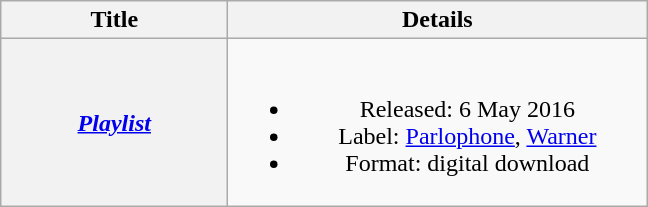<table class="wikitable plainrowheaders" style="text-align:center;" border="1">
<tr>
<th scope="col" style="width:9em;">Title</th>
<th scope="col" style="width:17em;">Details</th>
</tr>
<tr>
<th scope="row"><em><a href='#'>Playlist</a></em></th>
<td><br><ul><li>Released: 6 May 2016</li><li>Label: <a href='#'>Parlophone</a>, <a href='#'>Warner</a></li><li>Format: digital download</li></ul></td>
</tr>
</table>
